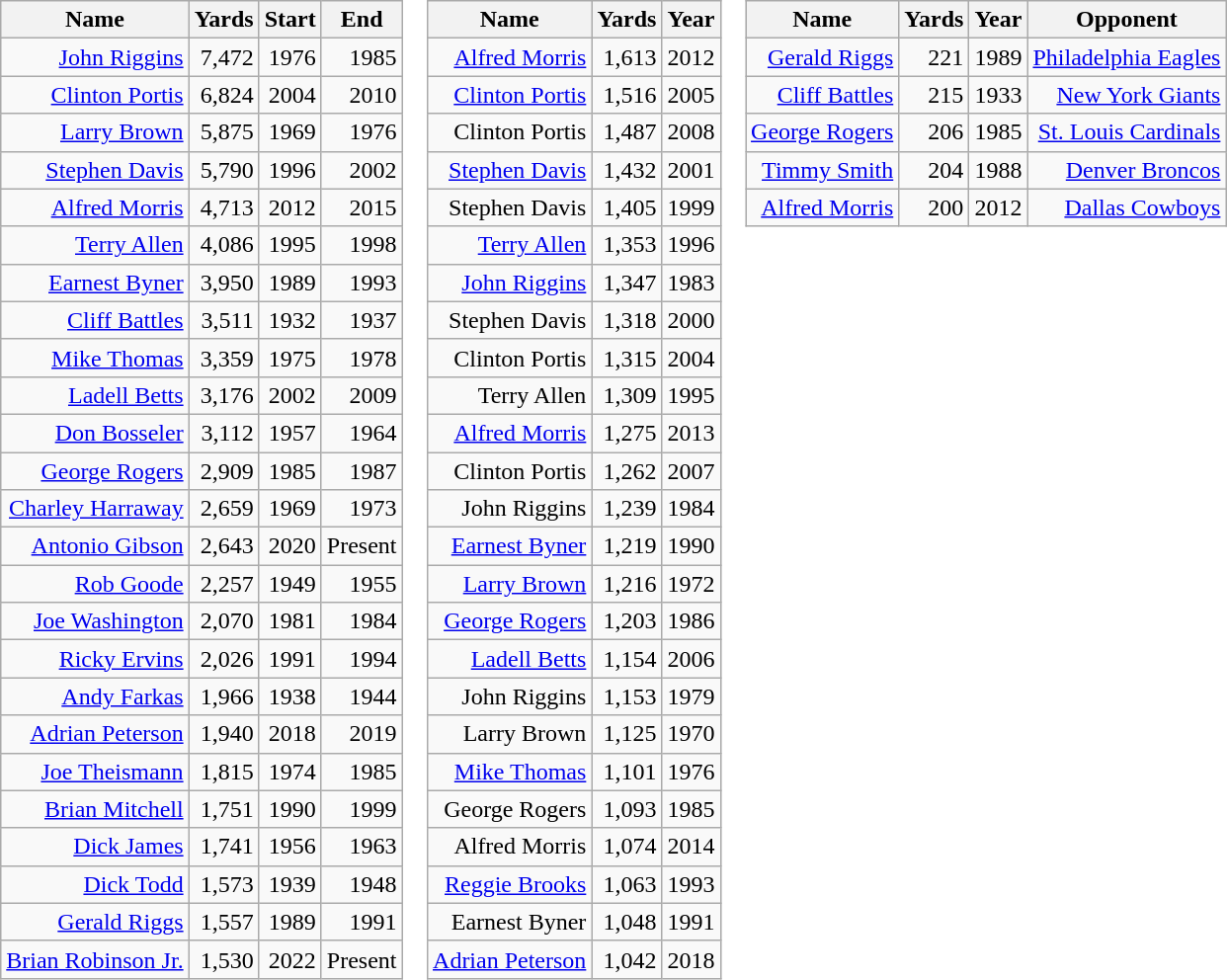<table border="0" cellpadding="0" cellspacing="0">
<tr valign="top">
<td><br><table class="wikitable sortable" style="text-align:right">
<tr>
<th><strong>Name</strong></th>
<th><strong>Yards</strong></th>
<th><strong>Start</strong></th>
<th><strong>End</strong></th>
</tr>
<tr>
<td><a href='#'>John Riggins</a></td>
<td>7,472</td>
<td>1976</td>
<td>1985</td>
</tr>
<tr>
<td><a href='#'>Clinton Portis</a></td>
<td>6,824</td>
<td>2004</td>
<td>2010</td>
</tr>
<tr>
<td><a href='#'>Larry Brown</a></td>
<td>5,875</td>
<td>1969</td>
<td>1976</td>
</tr>
<tr>
<td><a href='#'>Stephen Davis</a></td>
<td>5,790</td>
<td>1996</td>
<td>2002</td>
</tr>
<tr>
<td><a href='#'>Alfred Morris</a></td>
<td>4,713</td>
<td>2012</td>
<td>2015</td>
</tr>
<tr>
<td><a href='#'>Terry Allen</a></td>
<td>4,086</td>
<td>1995</td>
<td>1998</td>
</tr>
<tr>
<td><a href='#'>Earnest Byner</a></td>
<td>3,950</td>
<td>1989</td>
<td>1993</td>
</tr>
<tr>
<td><a href='#'>Cliff Battles</a></td>
<td>3,511</td>
<td>1932</td>
<td>1937</td>
</tr>
<tr>
<td><a href='#'>Mike Thomas</a></td>
<td>3,359</td>
<td>1975</td>
<td>1978</td>
</tr>
<tr>
<td><a href='#'>Ladell Betts</a></td>
<td>3,176</td>
<td>2002</td>
<td>2009</td>
</tr>
<tr>
<td><a href='#'>Don Bosseler</a></td>
<td>3,112</td>
<td>1957</td>
<td>1964</td>
</tr>
<tr>
<td><a href='#'>George Rogers</a></td>
<td>2,909</td>
<td>1985</td>
<td>1987</td>
</tr>
<tr>
<td><a href='#'>Charley Harraway</a></td>
<td>2,659</td>
<td>1969</td>
<td>1973</td>
</tr>
<tr>
<td><a href='#'>Antonio Gibson</a></td>
<td>2,643</td>
<td>2020</td>
<td>Present</td>
</tr>
<tr>
<td><a href='#'>Rob Goode</a></td>
<td>2,257</td>
<td>1949</td>
<td>1955</td>
</tr>
<tr>
<td><a href='#'>Joe Washington</a></td>
<td>2,070</td>
<td>1981</td>
<td>1984</td>
</tr>
<tr>
<td><a href='#'>Ricky Ervins</a></td>
<td>2,026</td>
<td>1991</td>
<td>1994</td>
</tr>
<tr>
<td><a href='#'>Andy Farkas</a></td>
<td>1,966</td>
<td>1938</td>
<td>1944</td>
</tr>
<tr>
<td><a href='#'>Adrian Peterson</a></td>
<td>1,940</td>
<td>2018</td>
<td>2019</td>
</tr>
<tr>
<td><a href='#'>Joe Theismann</a></td>
<td>1,815</td>
<td>1974</td>
<td>1985</td>
</tr>
<tr>
<td><a href='#'>Brian Mitchell</a></td>
<td>1,751</td>
<td>1990</td>
<td>1999</td>
</tr>
<tr>
<td><a href='#'>Dick James</a></td>
<td>1,741</td>
<td>1956</td>
<td>1963</td>
</tr>
<tr>
<td><a href='#'>Dick Todd</a></td>
<td>1,573</td>
<td>1939</td>
<td>1948</td>
</tr>
<tr>
<td><a href='#'>Gerald Riggs</a></td>
<td>1,557</td>
<td>1989</td>
<td>1991</td>
</tr>
<tr>
<td><a href='#'>Brian Robinson Jr.</a></td>
<td>1,530</td>
<td>2022</td>
<td>Present</td>
</tr>
</table>
</td>
<td><br><table class="wikitable sortable" style="text-align:right">
<tr>
<th><strong>Name</strong></th>
<th><strong>Yards</strong></th>
<th><strong>Year</strong></th>
</tr>
<tr>
<td><a href='#'>Alfred Morris</a></td>
<td>1,613</td>
<td>2012</td>
</tr>
<tr>
<td><a href='#'>Clinton Portis</a></td>
<td>1,516</td>
<td>2005</td>
</tr>
<tr>
<td>Clinton Portis</td>
<td>1,487</td>
<td>2008</td>
</tr>
<tr>
<td><a href='#'>Stephen Davis</a></td>
<td>1,432</td>
<td>2001</td>
</tr>
<tr>
<td>Stephen Davis</td>
<td>1,405</td>
<td>1999</td>
</tr>
<tr>
<td><a href='#'>Terry Allen</a></td>
<td>1,353</td>
<td>1996</td>
</tr>
<tr>
<td><a href='#'>John Riggins</a></td>
<td>1,347</td>
<td>1983</td>
</tr>
<tr>
<td>Stephen Davis</td>
<td>1,318</td>
<td>2000</td>
</tr>
<tr>
<td>Clinton Portis</td>
<td>1,315</td>
<td>2004</td>
</tr>
<tr>
<td>Terry Allen</td>
<td>1,309</td>
<td>1995</td>
</tr>
<tr>
<td><a href='#'>Alfred Morris</a></td>
<td>1,275</td>
<td>2013</td>
</tr>
<tr>
<td>Clinton Portis</td>
<td>1,262</td>
<td>2007</td>
</tr>
<tr>
<td>John Riggins</td>
<td>1,239</td>
<td>1984</td>
</tr>
<tr>
<td><a href='#'>Earnest Byner</a></td>
<td>1,219</td>
<td>1990</td>
</tr>
<tr>
<td><a href='#'>Larry Brown</a></td>
<td>1,216</td>
<td>1972</td>
</tr>
<tr>
<td><a href='#'>George Rogers</a></td>
<td>1,203</td>
<td>1986</td>
</tr>
<tr>
<td><a href='#'>Ladell Betts</a></td>
<td>1,154</td>
<td>2006</td>
</tr>
<tr>
<td>John Riggins</td>
<td>1,153</td>
<td>1979</td>
</tr>
<tr>
<td>Larry Brown</td>
<td>1,125</td>
<td>1970</td>
</tr>
<tr>
<td><a href='#'>Mike Thomas</a></td>
<td>1,101</td>
<td>1976</td>
</tr>
<tr>
<td>George Rogers</td>
<td>1,093</td>
<td>1985</td>
</tr>
<tr>
<td>Alfred Morris</td>
<td>1,074</td>
<td>2014</td>
</tr>
<tr>
<td><a href='#'>Reggie Brooks</a></td>
<td>1,063</td>
<td>1993</td>
</tr>
<tr>
<td>Earnest Byner</td>
<td>1,048</td>
<td>1991</td>
</tr>
<tr>
<td><a href='#'>Adrian Peterson</a></td>
<td>1,042</td>
<td>2018</td>
</tr>
</table>
</td>
<td><br><table class="wikitable sortable" style="text-align:right">
<tr>
<th><strong>Name</strong></th>
<th><strong>Yards</strong></th>
<th><strong>Year</strong></th>
<th><strong>Opponent</strong></th>
</tr>
<tr>
<td><a href='#'>Gerald Riggs</a></td>
<td>221</td>
<td>1989</td>
<td><a href='#'>Philadelphia Eagles</a></td>
</tr>
<tr>
<td><a href='#'>Cliff Battles</a></td>
<td>215</td>
<td>1933</td>
<td><a href='#'>New York Giants</a></td>
</tr>
<tr>
<td><a href='#'>George Rogers</a></td>
<td>206</td>
<td>1985</td>
<td><a href='#'>St. Louis Cardinals</a></td>
</tr>
<tr>
<td><a href='#'>Timmy Smith</a></td>
<td>204</td>
<td>1988</td>
<td><a href='#'>Denver Broncos</a></td>
</tr>
<tr>
<td><a href='#'>Alfred Morris</a></td>
<td>200</td>
<td>2012</td>
<td><a href='#'>Dallas Cowboys</a></td>
</tr>
</table>
</td>
</tr>
</table>
